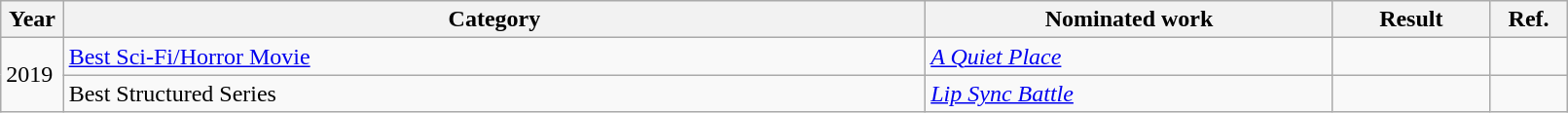<table class="wikitable" style="width:85%;">
<tr>
<th style="width:4%;">Year</th>
<th style="width:55%;">Category</th>
<th style="width:26%;">Nominated work</th>
<th style="width:10%;">Result</th>
<th width=5%>Ref.</th>
</tr>
<tr>
<td rowspan=2>2019</td>
<td><a href='#'>Best Sci-Fi/Horror Movie</a></td>
<td><a href='#'><em>A Quiet Place</em></a></td>
<td></td>
<td align="center"></td>
</tr>
<tr>
<td>Best Structured Series</td>
<td><em><a href='#'>Lip Sync Battle</a></em></td>
<td></td>
<td align="center"></td>
</tr>
</table>
